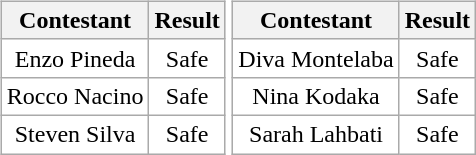<table>
<tr>
<td><br><table class="wikitable sortable nowrap" style="margin:auto; text-align:center">
<tr>
<th scope="col">Contestant</th>
<th scope="col">Result</th>
</tr>
<tr>
<td bgcolor=#FFFFFF>Enzo Pineda</td>
<td bgcolor=#FFFFFF>Safe</td>
</tr>
<tr>
<td bgcolor=#FFFFFF>Rocco Nacino</td>
<td bgcolor=#FFFFFF>Safe</td>
</tr>
<tr>
<td bgcolor=#FFFFFF>Steven Silva</td>
<td bgcolor=#FFFFFF>Safe</td>
</tr>
</table>
</td>
<td><br><table class="wikitable sortable nowrap" style="margin:auto; text-align:center">
<tr>
<th scope="col">Contestant</th>
<th scope="col">Result</th>
</tr>
<tr>
<td bgcolor=#FFFFFF>Diva Montelaba</td>
<td bgcolor=#FFFFFF>Safe</td>
</tr>
<tr>
<td bgcolor=#FFFFFF>Nina Kodaka</td>
<td bgcolor=#FFFFFF>Safe</td>
</tr>
<tr>
<td bgcolor=#FFFFFF>Sarah Lahbati</td>
<td bgcolor=#FFFFFF>Safe</td>
</tr>
</table>
</td>
</tr>
</table>
